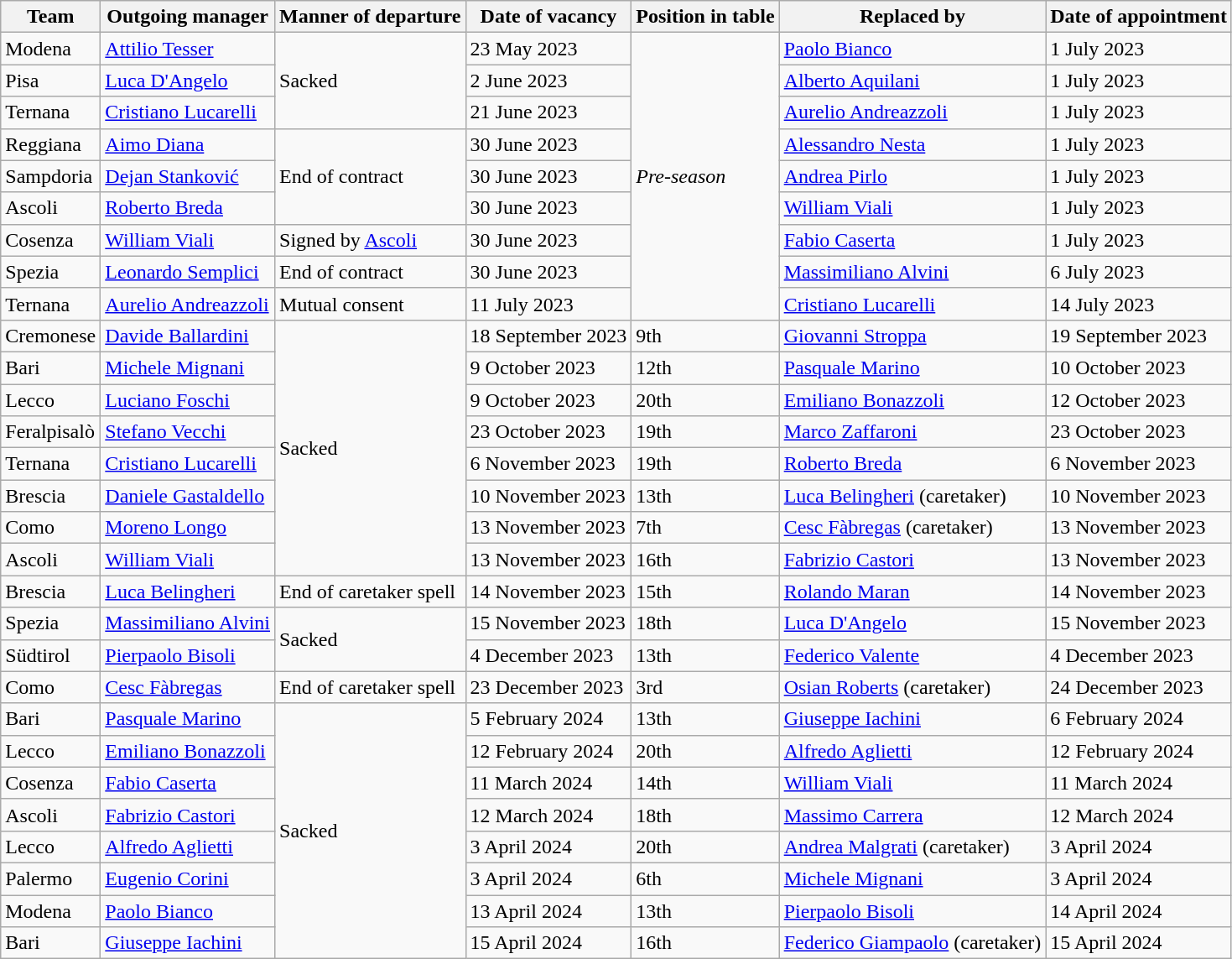<table class="wikitable sortable">
<tr>
<th>Team</th>
<th>Outgoing manager</th>
<th>Manner of departure</th>
<th>Date of vacancy</th>
<th>Position in table</th>
<th>Replaced by</th>
<th>Date of appointment</th>
</tr>
<tr>
<td>Modena</td>
<td> <a href='#'>Attilio Tesser</a></td>
<td rowspan="3">Sacked</td>
<td>23 May 2023</td>
<td rowspan="9"><em>Pre-season</em></td>
<td> <a href='#'>Paolo Bianco</a></td>
<td>1 July 2023</td>
</tr>
<tr>
<td>Pisa</td>
<td> <a href='#'>Luca D'Angelo</a></td>
<td>2 June 2023</td>
<td> <a href='#'>Alberto Aquilani</a></td>
<td>1 July 2023</td>
</tr>
<tr>
<td>Ternana</td>
<td> <a href='#'>Cristiano Lucarelli</a></td>
<td>21 June 2023</td>
<td> <a href='#'>Aurelio Andreazzoli</a></td>
<td>1 July 2023</td>
</tr>
<tr>
<td>Reggiana</td>
<td> <a href='#'>Aimo Diana</a></td>
<td rowspan="3">End of contract</td>
<td>30 June 2023</td>
<td> <a href='#'>Alessandro Nesta</a></td>
<td>1 July 2023</td>
</tr>
<tr>
<td>Sampdoria</td>
<td> <a href='#'>Dejan Stanković</a></td>
<td>30 June 2023</td>
<td> <a href='#'>Andrea Pirlo</a></td>
<td>1 July 2023</td>
</tr>
<tr>
<td>Ascoli</td>
<td> <a href='#'>Roberto Breda</a></td>
<td>30 June 2023</td>
<td> <a href='#'>William Viali</a></td>
<td>1 July 2023</td>
</tr>
<tr>
<td>Cosenza</td>
<td> <a href='#'>William Viali</a></td>
<td>Signed by <a href='#'>Ascoli</a></td>
<td>30 June 2023</td>
<td> <a href='#'>Fabio Caserta</a></td>
<td>1 July 2023</td>
</tr>
<tr>
<td>Spezia</td>
<td> <a href='#'>Leonardo Semplici</a></td>
<td>End of contract</td>
<td>30 June 2023</td>
<td> <a href='#'>Massimiliano Alvini</a></td>
<td>6 July 2023</td>
</tr>
<tr>
<td>Ternana</td>
<td> <a href='#'>Aurelio Andreazzoli</a></td>
<td>Mutual consent</td>
<td>11 July 2023</td>
<td> <a href='#'>Cristiano Lucarelli</a></td>
<td>14 July 2023</td>
</tr>
<tr>
<td>Cremonese</td>
<td> <a href='#'>Davide Ballardini</a></td>
<td rowspan="8">Sacked</td>
<td>18 September 2023</td>
<td>9th</td>
<td> <a href='#'>Giovanni Stroppa</a></td>
<td>19 September 2023</td>
</tr>
<tr>
<td>Bari</td>
<td> <a href='#'>Michele Mignani</a></td>
<td>9 October 2023</td>
<td>12th</td>
<td> <a href='#'>Pasquale Marino</a></td>
<td>10 October 2023</td>
</tr>
<tr>
<td>Lecco</td>
<td> <a href='#'>Luciano Foschi</a></td>
<td>9 October 2023</td>
<td>20th</td>
<td> <a href='#'>Emiliano Bonazzoli</a></td>
<td>12 October 2023</td>
</tr>
<tr>
<td>Feralpisalò</td>
<td> <a href='#'>Stefano Vecchi</a></td>
<td>23 October 2023</td>
<td>19th</td>
<td> <a href='#'>Marco Zaffaroni</a></td>
<td>23 October 2023</td>
</tr>
<tr>
<td>Ternana</td>
<td> <a href='#'>Cristiano Lucarelli</a></td>
<td>6 November 2023</td>
<td>19th</td>
<td> <a href='#'>Roberto Breda</a></td>
<td>6 November 2023</td>
</tr>
<tr>
<td>Brescia</td>
<td> <a href='#'>Daniele Gastaldello</a></td>
<td>10 November 2023</td>
<td>13th</td>
<td> <a href='#'>Luca Belingheri</a> (caretaker)</td>
<td>10 November 2023</td>
</tr>
<tr>
<td>Como</td>
<td> <a href='#'>Moreno Longo</a></td>
<td>13 November 2023</td>
<td>7th</td>
<td> <a href='#'>Cesc Fàbregas</a> (caretaker)</td>
<td>13 November 2023</td>
</tr>
<tr>
<td>Ascoli</td>
<td> <a href='#'>William Viali</a></td>
<td>13 November 2023</td>
<td>16th</td>
<td> <a href='#'>Fabrizio Castori</a></td>
<td>13 November 2023</td>
</tr>
<tr>
<td>Brescia</td>
<td> <a href='#'>Luca Belingheri</a></td>
<td>End of caretaker spell</td>
<td>14 November 2023</td>
<td>15th</td>
<td> <a href='#'>Rolando Maran</a></td>
<td>14 November 2023</td>
</tr>
<tr>
<td>Spezia</td>
<td> <a href='#'>Massimiliano Alvini</a></td>
<td rowspan="2">Sacked</td>
<td>15 November 2023</td>
<td>18th</td>
<td> <a href='#'>Luca D'Angelo</a></td>
<td>15 November 2023</td>
</tr>
<tr>
<td>Südtirol</td>
<td> <a href='#'>Pierpaolo Bisoli</a></td>
<td>4 December 2023</td>
<td>13th</td>
<td> <a href='#'>Federico Valente</a></td>
<td>4 December 2023</td>
</tr>
<tr>
<td>Como</td>
<td> <a href='#'>Cesc Fàbregas</a></td>
<td>End of caretaker spell</td>
<td>23 December 2023</td>
<td>3rd</td>
<td> <a href='#'>Osian Roberts</a> (caretaker)</td>
<td>24 December 2023</td>
</tr>
<tr>
<td>Bari</td>
<td> <a href='#'>Pasquale Marino</a></td>
<td rowspan="8">Sacked</td>
<td>5 February 2024</td>
<td>13th</td>
<td> <a href='#'>Giuseppe Iachini</a></td>
<td>6 February 2024</td>
</tr>
<tr>
<td>Lecco</td>
<td> <a href='#'>Emiliano Bonazzoli</a></td>
<td>12 February 2024</td>
<td>20th</td>
<td> <a href='#'>Alfredo Aglietti</a></td>
<td>12 February 2024</td>
</tr>
<tr>
<td>Cosenza</td>
<td> <a href='#'>Fabio Caserta</a></td>
<td>11 March 2024</td>
<td>14th</td>
<td> <a href='#'>William Viali</a></td>
<td>11 March 2024</td>
</tr>
<tr>
<td>Ascoli</td>
<td> <a href='#'>Fabrizio Castori</a></td>
<td>12 March 2024</td>
<td>18th</td>
<td> <a href='#'>Massimo Carrera</a></td>
<td>12 March 2024</td>
</tr>
<tr>
<td>Lecco</td>
<td> <a href='#'>Alfredo Aglietti</a></td>
<td>3 April 2024</td>
<td>20th</td>
<td> <a href='#'>Andrea Malgrati</a> (caretaker)</td>
<td>3 April 2024</td>
</tr>
<tr>
<td>Palermo</td>
<td> <a href='#'>Eugenio Corini</a></td>
<td>3 April 2024</td>
<td>6th</td>
<td> <a href='#'>Michele Mignani</a></td>
<td>3 April 2024</td>
</tr>
<tr>
<td>Modena</td>
<td> <a href='#'>Paolo Bianco</a></td>
<td>13 April 2024</td>
<td>13th</td>
<td> <a href='#'>Pierpaolo Bisoli</a></td>
<td>14 April 2024</td>
</tr>
<tr>
<td>Bari</td>
<td> <a href='#'>Giuseppe Iachini</a></td>
<td>15 April 2024</td>
<td>16th</td>
<td> <a href='#'>Federico Giampaolo</a> (caretaker)</td>
<td>15 April 2024</td>
</tr>
</table>
